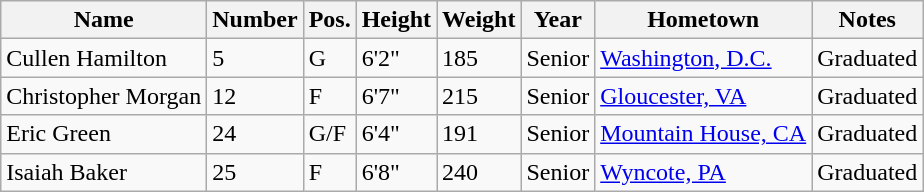<table class="wikitable sortable" border="1">
<tr>
<th>Name</th>
<th>Number</th>
<th>Pos.</th>
<th>Height</th>
<th>Weight</th>
<th>Year</th>
<th>Hometown</th>
<th class="unsortable">Notes</th>
</tr>
<tr>
<td>Cullen Hamilton</td>
<td>5</td>
<td>G</td>
<td>6'2"</td>
<td>185</td>
<td>Senior</td>
<td><a href='#'>Washington, D.C.</a></td>
<td>Graduated</td>
</tr>
<tr>
<td>Christopher Morgan</td>
<td>12</td>
<td>F</td>
<td>6'7"</td>
<td>215</td>
<td>Senior</td>
<td><a href='#'>Gloucester, VA</a></td>
<td>Graduated</td>
</tr>
<tr>
<td>Eric Green</td>
<td>24</td>
<td>G/F</td>
<td>6'4"</td>
<td>191</td>
<td>Senior</td>
<td><a href='#'>Mountain House, CA</a></td>
<td>Graduated</td>
</tr>
<tr>
<td>Isaiah Baker</td>
<td>25</td>
<td>F</td>
<td>6'8"</td>
<td>240</td>
<td>Senior</td>
<td><a href='#'>Wyncote, PA</a></td>
<td>Graduated</td>
</tr>
</table>
